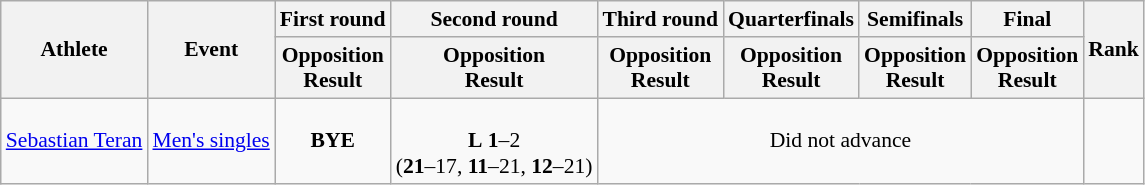<table class="wikitable" style="font-size:90%">
<tr>
<th rowspan="2">Athlete</th>
<th rowspan="2">Event</th>
<th>First round</th>
<th>Second round</th>
<th>Third round</th>
<th>Quarterfinals</th>
<th>Semifinals</th>
<th>Final</th>
<th rowspan="2">Rank</th>
</tr>
<tr>
<th>Opposition<br>Result</th>
<th>Opposition<br>Result</th>
<th>Opposition<br>Result</th>
<th>Opposition<br>Result</th>
<th>Opposition<br>Result</th>
<th>Opposition<br>Result</th>
</tr>
<tr>
<td><a href='#'>Sebastian Teran</a></td>
<td><a href='#'>Men's singles</a></td>
<td align=center><strong>BYE</strong></td>
<td align=center><br> <strong>L</strong> <strong>1</strong>–2<br>(<strong>21</strong>–17, <strong>11</strong>–21, <strong>12</strong>–21)</td>
<td align=center colspan=4>Did not advance</td>
<td align=center></td>
</tr>
</table>
